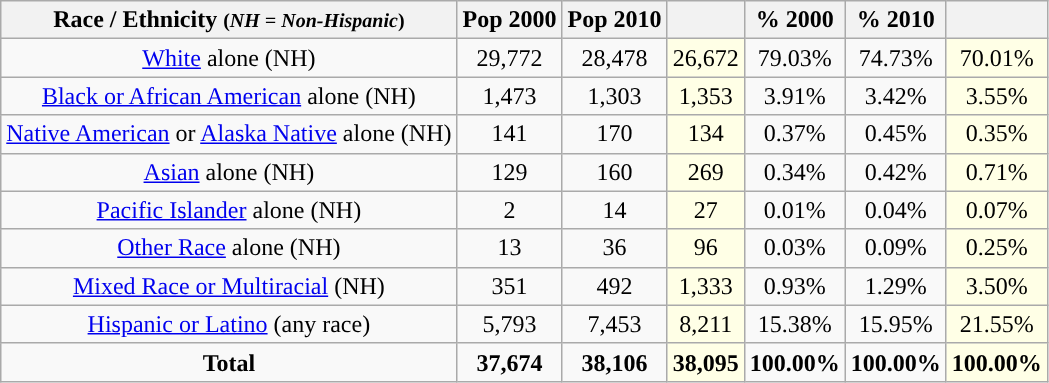<table class="wikitable" style="text-align:center;">
<tr>
<th>Race / Ethnicity <small>(<em>NH = Non-Hispanic</em>)</small></th>
<th>Pop 2000</th>
<th>Pop 2010</th>
<th></th>
<th>% 2000</th>
<th>% 2010</th>
<th></th>
</tr>
<tr>
<td><a href='#'>White</a> alone (NH)</td>
<td>29,772</td>
<td>28,478</td>
<td style='background: #ffffe6;'>26,672</td>
<td>79.03%</td>
<td>74.73%</td>
<td style='background: #ffffe6;'>70.01%</td>
</tr>
<tr>
<td><a href='#'>Black or African American</a> alone (NH)</td>
<td>1,473</td>
<td>1,303</td>
<td style='background: #ffffe6;'>1,353</td>
<td>3.91%</td>
<td>3.42%</td>
<td style='background: #ffffe6;'>3.55%</td>
</tr>
<tr>
<td><a href='#'>Native American</a> or <a href='#'>Alaska Native</a> alone (NH)</td>
<td>141</td>
<td>170</td>
<td style='background: #ffffe6;'>134</td>
<td>0.37%</td>
<td>0.45%</td>
<td style='background: #ffffe6;'>0.35%</td>
</tr>
<tr>
<td><a href='#'>Asian</a> alone (NH)</td>
<td>129</td>
<td>160</td>
<td style='background: #ffffe6;'>269</td>
<td>0.34%</td>
<td>0.42%</td>
<td style='background: #ffffe6;'>0.71%</td>
</tr>
<tr>
<td><a href='#'>Pacific Islander</a> alone (NH)</td>
<td>2</td>
<td>14</td>
<td style='background: #ffffe6;'>27</td>
<td>0.01%</td>
<td>0.04%</td>
<td style='background: #ffffe6;'>0.07%</td>
</tr>
<tr>
<td><a href='#'>Other Race</a> alone (NH)</td>
<td>13</td>
<td>36</td>
<td style='background: #ffffe6;'>96</td>
<td>0.03%</td>
<td>0.09%</td>
<td style='background: #ffffe6;'>0.25%</td>
</tr>
<tr>
<td><a href='#'>Mixed Race or Multiracial</a> (NH)</td>
<td>351</td>
<td>492</td>
<td style='background: #ffffe6;'>1,333</td>
<td>0.93%</td>
<td>1.29%</td>
<td style='background: #ffffe6;'>3.50%</td>
</tr>
<tr>
<td><a href='#'>Hispanic or Latino</a> (any race)</td>
<td>5,793</td>
<td>7,453</td>
<td style='background: #ffffe6;'>8,211</td>
<td>15.38%</td>
<td>15.95%</td>
<td style='background: #ffffe6;'>21.55%</td>
</tr>
<tr>
<td><strong>Total</strong></td>
<td><strong>37,674</strong></td>
<td><strong>38,106</strong></td>
<td style='background: #ffffe6;'><strong>38,095</strong></td>
<td><strong>100.00%</strong></td>
<td><strong>100.00%</strong></td>
<td style='background: #ffffe6;'><strong>100.00%</strong></td>
</tr>
</table>
